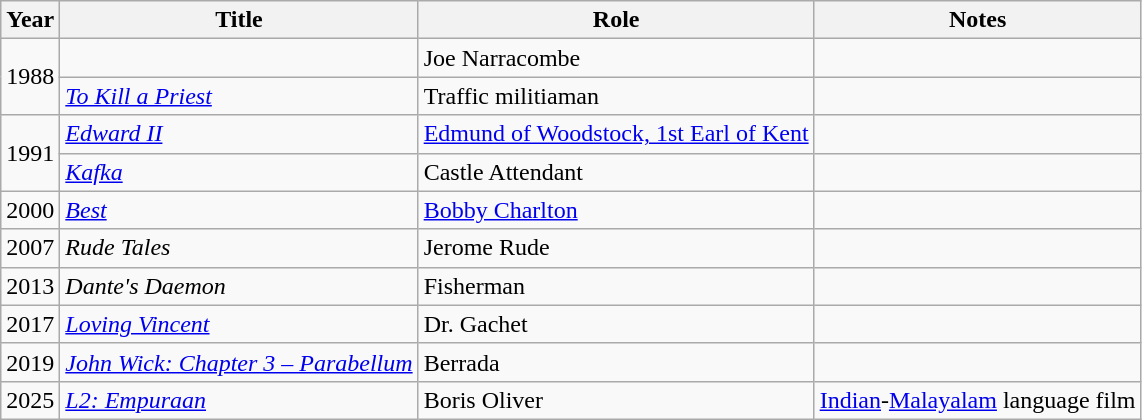<table class="wikitable sortable">
<tr>
<th>Year</th>
<th>Title</th>
<th>Role</th>
<th class="unsortable">Notes</th>
</tr>
<tr>
<td rowspan="2">1988</td>
<td><em></em></td>
<td>Joe Narracombe</td>
<td></td>
</tr>
<tr>
<td><em><a href='#'>To Kill a Priest</a></em></td>
<td>Traffic militiaman</td>
<td></td>
</tr>
<tr>
<td rowspan="2">1991</td>
<td><em><a href='#'>Edward II</a></em></td>
<td><a href='#'>Edmund of Woodstock, 1st Earl of Kent</a></td>
<td></td>
</tr>
<tr>
<td><em><a href='#'>Kafka</a></em></td>
<td>Castle Attendant</td>
<td></td>
</tr>
<tr>
<td>2000</td>
<td><em><a href='#'>Best</a></em></td>
<td><a href='#'>Bobby Charlton</a></td>
<td></td>
</tr>
<tr>
<td>2007</td>
<td><em>Rude Tales</em></td>
<td>Jerome Rude</td>
<td></td>
</tr>
<tr>
<td>2013</td>
<td><em>Dante's Daemon</em></td>
<td>Fisherman</td>
<td></td>
</tr>
<tr>
<td>2017</td>
<td><em><a href='#'>Loving Vincent</a></em></td>
<td>Dr. Gachet</td>
<td></td>
</tr>
<tr>
<td>2019</td>
<td><em><a href='#'>John Wick: Chapter 3 – Parabellum</a></em></td>
<td>Berrada</td>
<td></td>
</tr>
<tr>
<td>2025</td>
<td><em><a href='#'>L2: Empuraan</a></em></td>
<td>Boris Oliver</td>
<td><a href='#'>Indian</a>-<a href='#'>Malayalam</a> language film</td>
</tr>
</table>
